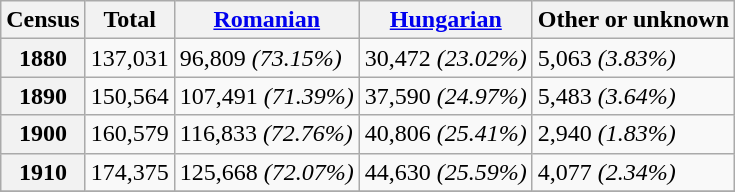<table class="wikitable">
<tr>
<th>Census</th>
<th>Total</th>
<th><a href='#'>Romanian</a></th>
<th><a href='#'>Hungarian</a></th>
<th>Other or unknown</th>
</tr>
<tr>
<th>1880</th>
<td>137,031</td>
<td>96,809 <em>(73.15%)</em></td>
<td>30,472 <em>(23.02%)</em></td>
<td>5,063 <em>(3.83%)</em></td>
</tr>
<tr>
<th>1890</th>
<td>150,564</td>
<td>107,491 <em>(71.39%)</em></td>
<td>37,590 <em>(24.97%)</em></td>
<td>5,483 <em>(3.64%)</em></td>
</tr>
<tr>
<th>1900</th>
<td>160,579</td>
<td>116,833 <em>(72.76%)</em></td>
<td>40,806 <em>(25.41%)</em></td>
<td>2,940 <em>(1.83%)</em></td>
</tr>
<tr>
<th>1910</th>
<td>174,375</td>
<td>125,668 <em>(72.07%)</em></td>
<td>44,630 <em>(25.59%)</em></td>
<td>4,077 <em>(2.34%)</em></td>
</tr>
<tr>
</tr>
</table>
